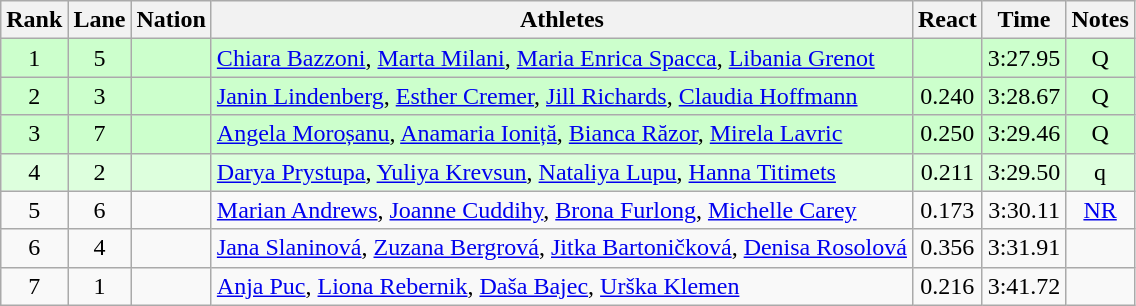<table class="wikitable sortable" style="text-align:center">
<tr>
<th>Rank</th>
<th>Lane</th>
<th>Nation</th>
<th>Athletes</th>
<th>React</th>
<th>Time</th>
<th>Notes</th>
</tr>
<tr bgcolor=ccffcc>
<td>1</td>
<td>5</td>
<td align=left></td>
<td align=left><a href='#'>Chiara Bazzoni</a>, <a href='#'>Marta Milani</a>, <a href='#'>Maria Enrica Spacca</a>, <a href='#'>Libania Grenot</a></td>
<td></td>
<td>3:27.95</td>
<td>Q</td>
</tr>
<tr bgcolor=ccffcc>
<td>2</td>
<td>3</td>
<td align=left></td>
<td align=left><a href='#'>Janin Lindenberg</a>, <a href='#'>Esther Cremer</a>, <a href='#'>Jill Richards</a>, <a href='#'>Claudia Hoffmann</a></td>
<td>0.240</td>
<td>3:28.67</td>
<td>Q</td>
</tr>
<tr bgcolor=ccffcc>
<td>3</td>
<td>7</td>
<td align=left></td>
<td align=left><a href='#'>Angela Moroșanu</a>, <a href='#'>Anamaria Ioniță</a>, <a href='#'>Bianca Răzor</a>, <a href='#'>Mirela Lavric</a></td>
<td>0.250</td>
<td>3:29.46</td>
<td>Q</td>
</tr>
<tr bgcolor=ddffdd>
<td>4</td>
<td>2</td>
<td align=left></td>
<td align=left><a href='#'>Darya Prystupa</a>, <a href='#'>Yuliya Krevsun</a>, <a href='#'>Nataliya Lupu</a>, <a href='#'>Hanna Titimets</a></td>
<td>0.211</td>
<td>3:29.50</td>
<td>q</td>
</tr>
<tr>
<td>5</td>
<td>6</td>
<td align=left></td>
<td align=left><a href='#'>Marian Andrews</a>, <a href='#'>Joanne Cuddihy</a>, <a href='#'>Brona Furlong</a>, <a href='#'>Michelle Carey</a></td>
<td>0.173</td>
<td>3:30.11</td>
<td><a href='#'>NR</a></td>
</tr>
<tr>
<td>6</td>
<td>4</td>
<td align=left></td>
<td align=left><a href='#'>Jana Slaninová</a>, <a href='#'>Zuzana Bergrová</a>, <a href='#'>Jitka Bartoničková</a>, <a href='#'>Denisa Rosolová</a></td>
<td>0.356</td>
<td>3:31.91</td>
<td></td>
</tr>
<tr>
<td>7</td>
<td>1</td>
<td align=left></td>
<td align=left><a href='#'>Anja Puc</a>, <a href='#'>Liona Rebernik</a>, <a href='#'>Daša Bajec</a>, <a href='#'>Urška Klemen</a></td>
<td>0.216</td>
<td>3:41.72</td>
<td></td>
</tr>
</table>
